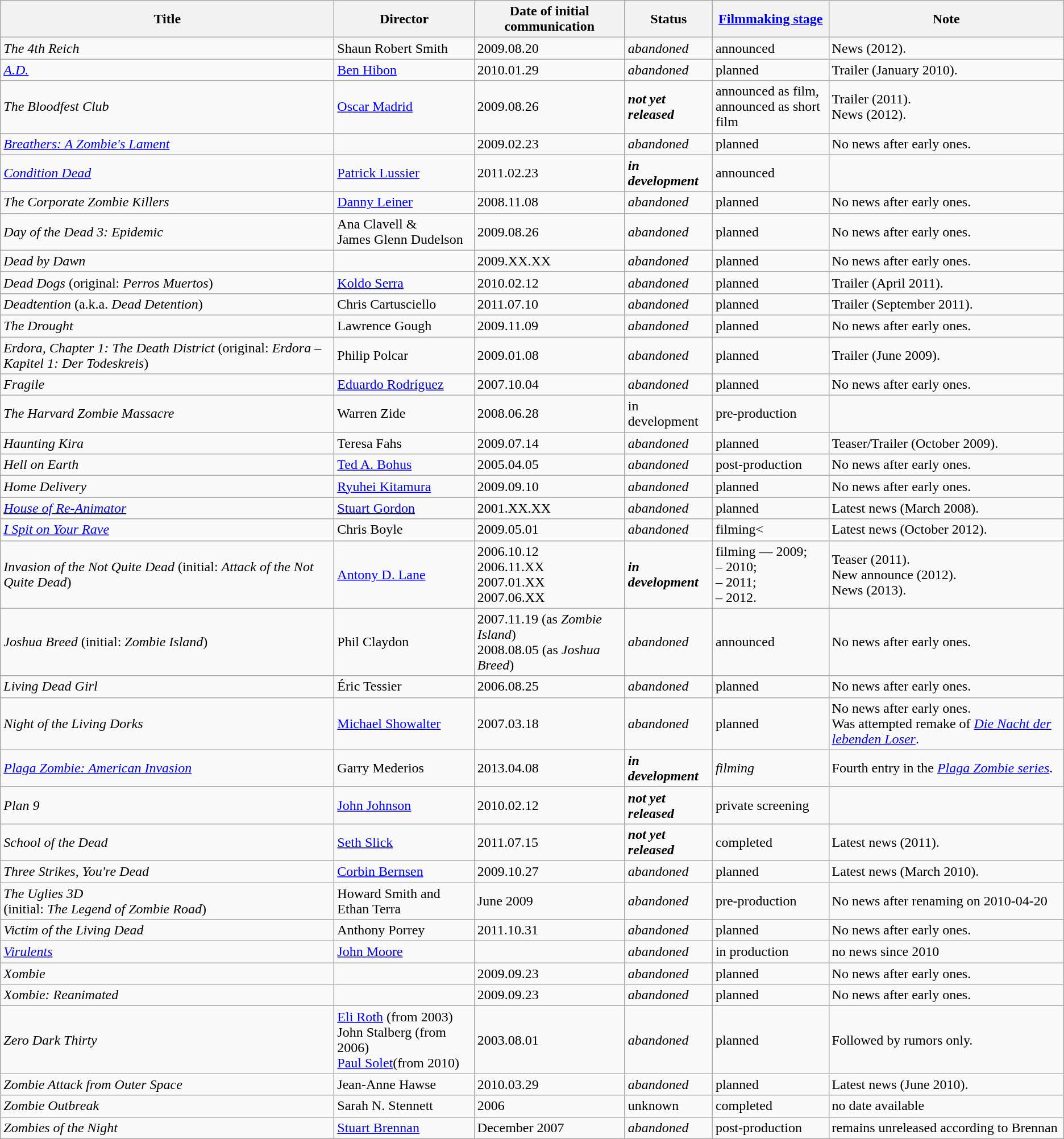<table class="wikitable sortable">
<tr>
<th>Title</th>
<th>Director</th>
<th>Date of initial communication</th>
<th>Status</th>
<th><a href='#'>Filmmaking stage</a></th>
<th>Note</th>
</tr>
<tr>
<td><em>The 4th Reich</em></td>
<td>Shaun Robert Smith</td>
<td>2009.08.20</td>
<td><em>abandoned</em></td>
<td>announced</td>
<td>News (2012). </td>
</tr>
<tr>
<td><em><a href='#'>A.D.</a></em></td>
<td><a href='#'>Ben Hibon</a></td>
<td>2010.01.29</td>
<td><em>abandoned</em></td>
<td>planned</td>
<td>Trailer (January 2010).</td>
</tr>
<tr>
<td><em>The Bloodfest Club</em></td>
<td><a href='#'>Oscar Madrid</a></td>
<td>2009.08.26</td>
<td><strong><em>not yet released</em></strong></td>
<td>announced as film,<br> announced as short film</td>
<td>Trailer (2011).<br> News (2012).</td>
</tr>
<tr>
<td><em><a href='#'>Breathers: A Zombie's Lament</a></em></td>
<td></td>
<td>2009.02.23</td>
<td><em>abandoned</em></td>
<td>planned</td>
<td>No news after early ones. </td>
</tr>
<tr>
<td><em><a href='#'>Condition Dead</a></em></td>
<td><a href='#'>Patrick Lussier</a></td>
<td>2011.02.23</td>
<td><strong><em>in development</em></strong></td>
<td>announced</td>
<td></td>
</tr>
<tr>
<td><em>The Corporate Zombie Killers</em></td>
<td><a href='#'>Danny Leiner</a></td>
<td>2008.11.08</td>
<td><em>abandoned</em></td>
<td>planned</td>
<td>No news after early ones.</td>
</tr>
<tr>
<td><em>Day of the Dead 3: Epidemic</em></td>
<td>Ana Clavell & <br> James Glenn Dudelson</td>
<td>2009.08.26</td>
<td><em>abandoned</em></td>
<td>planned</td>
<td>No news after early ones.</td>
</tr>
<tr>
<td><em>Dead by Dawn</em></td>
<td></td>
<td>2009.XX.XX</td>
<td><em>abandoned</em></td>
<td>planned</td>
<td>No news after early ones. </td>
</tr>
<tr>
<td><em>Dead Dogs</em> (original: <em>Perros Muertos</em>)</td>
<td><a href='#'>Koldo Serra</a></td>
<td>2010.02.12</td>
<td><em>abandoned</em></td>
<td>planned</td>
<td>Trailer (April 2011).</td>
</tr>
<tr>
<td><em>Deadtention</em> (a.k.a. <em>Dead Detention</em>)</td>
<td>Chris Cartusciello</td>
<td>2011.07.10</td>
<td><em>abandoned</em></td>
<td>planned</td>
<td>Trailer (September 2011).</td>
</tr>
<tr>
<td><em>The Drought</em></td>
<td>Lawrence Gough</td>
<td>2009.11.09</td>
<td><em>abandoned</em></td>
<td>planned</td>
<td>No news after early ones. </td>
</tr>
<tr>
<td><em>Erdora, Chapter 1: The Death District</em> (original: <em>Erdora – Kapitel 1: Der Todeskreis</em>)</td>
<td>Philip Polcar</td>
<td>2009.01.08</td>
<td><em>abandoned</em></td>
<td>planned</td>
<td>Trailer (June 2009).</td>
</tr>
<tr>
<td><em>Fragile</em></td>
<td><a href='#'>Eduardo Rodríguez</a></td>
<td>2007.10.04</td>
<td><em>abandoned</em></td>
<td>planned</td>
<td>No news after early ones.</td>
</tr>
<tr>
<td><em>The Harvard Zombie Massacre</em></td>
<td>Warren Zide</td>
<td>2008.06.28</td>
<td>in development</td>
<td>pre-production</td>
<td></td>
</tr>
<tr>
<td><em>Haunting Kira</em></td>
<td>Teresa Fahs</td>
<td>2009.07.14</td>
<td><em>abandoned</em></td>
<td>planned</td>
<td>Teaser/Trailer (October 2009).</td>
</tr>
<tr>
<td><em>Hell on Earth</em></td>
<td><a href='#'>Ted A. Bohus</a></td>
<td>2005.04.05</td>
<td><em>abandoned</em></td>
<td>post-production</td>
<td>No news after early ones.</td>
</tr>
<tr>
<td><em>Home Delivery</em></td>
<td><a href='#'>Ryuhei Kitamura</a></td>
<td>2009.09.10</td>
<td><em>abandoned</em></td>
<td>planned</td>
<td>No news after early ones. </td>
</tr>
<tr>
<td><em><a href='#'>House of Re-Animator</a></em></td>
<td><a href='#'>Stuart Gordon</a></td>
<td>2001.XX.XX</td>
<td><em>abandoned</em></td>
<td>planned</td>
<td>Latest news (March 2008).</td>
</tr>
<tr>
<td><em><a href='#'>I Spit on Your Rave</a></em></td>
<td>Chris Boyle</td>
<td>2009.05.01</td>
<td><em>abandoned</em></td>
<td>filming<</td>
<td>Latest news (October 2012).</td>
</tr>
<tr>
<td><em>Invasion of the Not Quite Dead</em> (initial: <em>Attack of the Not Quite Dead</em>)</td>
<td><a href='#'>Antony D. Lane</a></td>
<td>2006.10.12<br>2006.11.XX<br>2007.01.XX<br>2007.06.XX</td>
<td><strong><em>in development</em></strong></td>
<td>filming — 2009;<br>– 2010;<br>– 2011;<br>– 2012.</td>
<td>Teaser (2011).<br> New announce (2012).<br> News (2013). </td>
</tr>
<tr>
<td><em>Joshua Breed</em> (initial: <em>Zombie Island</em>)</td>
<td>Phil Claydon</td>
<td>2007.11.19 (as <em>Zombie Island</em>)<br> 2008.08.05 (as <em>Joshua Breed</em>)</td>
<td><em>abandoned</em></td>
<td>announced</td>
<td>No news after early ones.</td>
</tr>
<tr>
<td><em>Living Dead Girl</em></td>
<td>Éric Tessier</td>
<td>2006.08.25</td>
<td><em>abandoned</em></td>
<td>planned</td>
<td>No news after early ones.</td>
</tr>
<tr>
<td><em>Night of the Living Dorks</em></td>
<td><a href='#'>Michael Showalter</a></td>
<td>2007.03.18</td>
<td><em>abandoned</em></td>
<td>planned</td>
<td>No news after early ones. <br>Was attempted remake of <em><a href='#'>Die Nacht der lebenden Loser</a></em>.</td>
</tr>
<tr>
<td><em><a href='#'>Plaga Zombie: American Invasion</a></em></td>
<td>Garry Mederios</td>
<td>2013.04.08</td>
<td><strong><em>in development</em></strong></td>
<td><em>filming</em></td>
<td>Fourth entry in the <em><a href='#'>Plaga Zombie series</a></em>.</td>
</tr>
<tr>
<td><em>Plan 9</em></td>
<td><a href='#'>John Johnson</a></td>
<td>2010.02.12</td>
<td><strong><em>not yet released</em></strong></td>
<td>private screening</td>
<td></td>
</tr>
<tr>
<td><em>School of the Dead</em></td>
<td><a href='#'>Seth Slick</a></td>
<td>2011.07.15</td>
<td><strong><em>not yet released</em></strong></td>
<td>completed</td>
<td>Latest news (2011). </td>
</tr>
<tr>
<td><em>Three Strikes, You're Dead</em></td>
<td><a href='#'>Corbin Bernsen</a></td>
<td>2009.10.27</td>
<td><em>abandoned</em></td>
<td>planned</td>
<td>Latest news (March 2010).</td>
</tr>
<tr>
<td><em>The Uglies 3D</em><br>(initial: <em>The Legend of Zombie Road</em>)</td>
<td>Howard Smith and Ethan Terra</td>
<td>June 2009</td>
<td><em>abandoned</em></td>
<td>pre-production</td>
<td>No news after renaming on 2010-04-20 </td>
</tr>
<tr>
<td><em>Victim of the Living Dead</em></td>
<td>Anthony Porrey</td>
<td>2011.10.31</td>
<td><em>abandoned</em></td>
<td>planned</td>
<td>No news after early ones.</td>
</tr>
<tr>
<td><em><a href='#'>Virulents</a></em></td>
<td><a href='#'>John Moore</a></td>
<td></td>
<td><em>abandoned</em></td>
<td>in production</td>
<td>no news since 2010</td>
</tr>
<tr>
<td><em>Xombie</em></td>
<td></td>
<td>2009.09.23</td>
<td><em>abandoned</em></td>
<td>planned</td>
<td>No news after early ones. </td>
</tr>
<tr>
<td><em>Xombie: Reanimated</em></td>
<td></td>
<td>2009.09.23</td>
<td><em>abandoned</em></td>
<td>planned</td>
<td>No news after early ones. </td>
</tr>
<tr>
<td><em>Zero Dark Thirty</em></td>
<td><a href='#'>Eli Roth</a> (from 2003)<br>John Stalberg (from 2006)<br><a href='#'>Paul Solet</a>(from 2010)</td>
<td>2003.08.01</td>
<td><em>abandoned</em></td>
<td>planned</td>
<td>Followed by rumors only.</td>
</tr>
<tr>
<td><em>Zombie Attack from Outer Space</em></td>
<td>Jean-Anne Hawse</td>
<td>2010.03.29</td>
<td><em>abandoned</em></td>
<td>planned</td>
<td>Latest news (June 2010).</td>
</tr>
<tr>
<td><em>Zombie Outbreak</em></td>
<td>Sarah N. Stennett</td>
<td>2006</td>
<td>unknown</td>
<td>completed</td>
<td>no date available</td>
</tr>
<tr>
<td><em>Zombies of the Night</em></td>
<td><a href='#'>Stuart Brennan</a></td>
<td>December 2007</td>
<td><em>abandoned</em></td>
<td>post-production</td>
<td>remains unreleased according to Brennan</td>
</tr>
</table>
